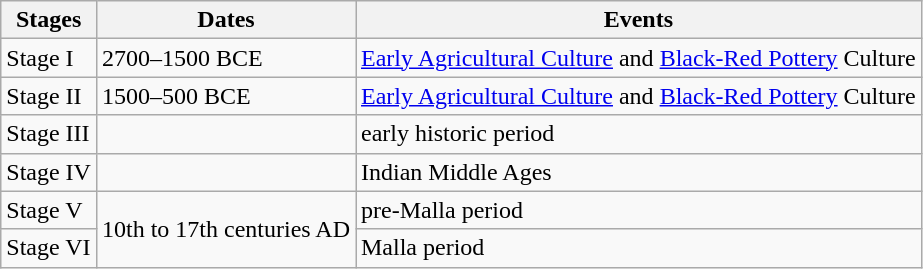<table class="wikitable">
<tr>
<th>Stages</th>
<th>Dates</th>
<th>Events</th>
</tr>
<tr>
<td>Stage I</td>
<td>2700–1500 BCE</td>
<td><a href='#'>Early Agricultural Culture</a> and <a href='#'>Black-Red Pottery</a> Culture</td>
</tr>
<tr>
<td>Stage II</td>
<td>1500–500 BCE</td>
<td><a href='#'>Early Agricultural Culture</a> and <a href='#'>Black-Red Pottery</a> Culture</td>
</tr>
<tr>
<td>Stage III</td>
<td></td>
<td>early historic period</td>
</tr>
<tr>
<td>Stage IV</td>
<td></td>
<td>Indian Middle Ages</td>
</tr>
<tr>
<td>Stage V</td>
<td scope="row" rowspan="2">10th to 17th centuries AD</td>
<td>pre-Malla period</td>
</tr>
<tr>
<td>Stage VI</td>
<td>Malla period</td>
</tr>
</table>
